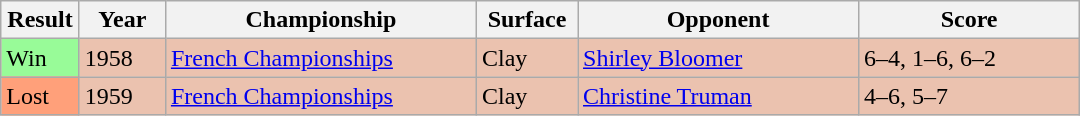<table class="wikitable">
<tr>
<th style="width:45px">Result</th>
<th style="width:50px">Year</th>
<th style="width:200px">Championship</th>
<th style="width:60px">Surface</th>
<th style="width:180px">Opponent</th>
<th style="width:140px">Score</th>
</tr>
<tr style="background:#ebc2af;">
<td style="background:#98fb98;">Win</td>
<td>1958</td>
<td><a href='#'>French Championships</a></td>
<td>Clay</td>
<td> <a href='#'>Shirley Bloomer</a></td>
<td>6–4, 1–6, 6–2</td>
</tr>
<tr style="background:#ebc2af;">
<td style="background:#ffa07a;">Lost</td>
<td>1959</td>
<td><a href='#'>French Championships</a></td>
<td>Clay</td>
<td> <a href='#'>Christine Truman</a></td>
<td>4–6, 5–7</td>
</tr>
</table>
